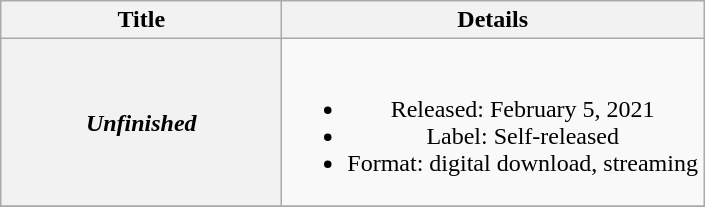<table class="wikitable plainrowheaders" style="text-align:center">
<tr>
<th scope="col">Title</th>
<th scope="col">Details</th>
</tr>
<tr>
<th scope="row" style="width:180px;"><em>Unfinished</em></th>
<td><br><ul><li>Released: February 5, 2021</li><li>Label: Self-released</li><li>Format: digital download, streaming</li></ul></td>
</tr>
<tr>
</tr>
</table>
